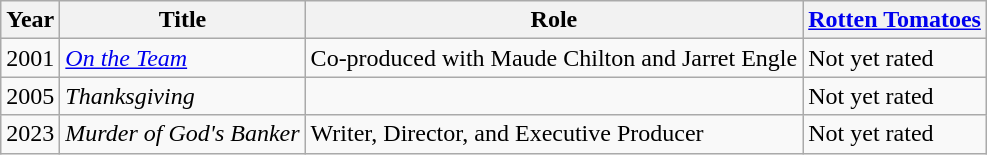<table class="wikitable">
<tr>
<th>Year</th>
<th>Title</th>
<th>Role</th>
<th><a href='#'>Rotten Tomatoes</a></th>
</tr>
<tr>
<td>2001</td>
<td><em><a href='#'>On the Team</a></em></td>
<td>Co-produced with Maude Chilton and Jarret Engle</td>
<td>Not yet rated</td>
</tr>
<tr>
<td>2005</td>
<td><em>Thanksgiving</em></td>
<td></td>
<td>Not yet rated</td>
</tr>
<tr>
<td>2023</td>
<td><em>Murder of God's Banker</em></td>
<td>Writer, Director, and Executive Producer</td>
<td>Not yet rated</td>
</tr>
</table>
